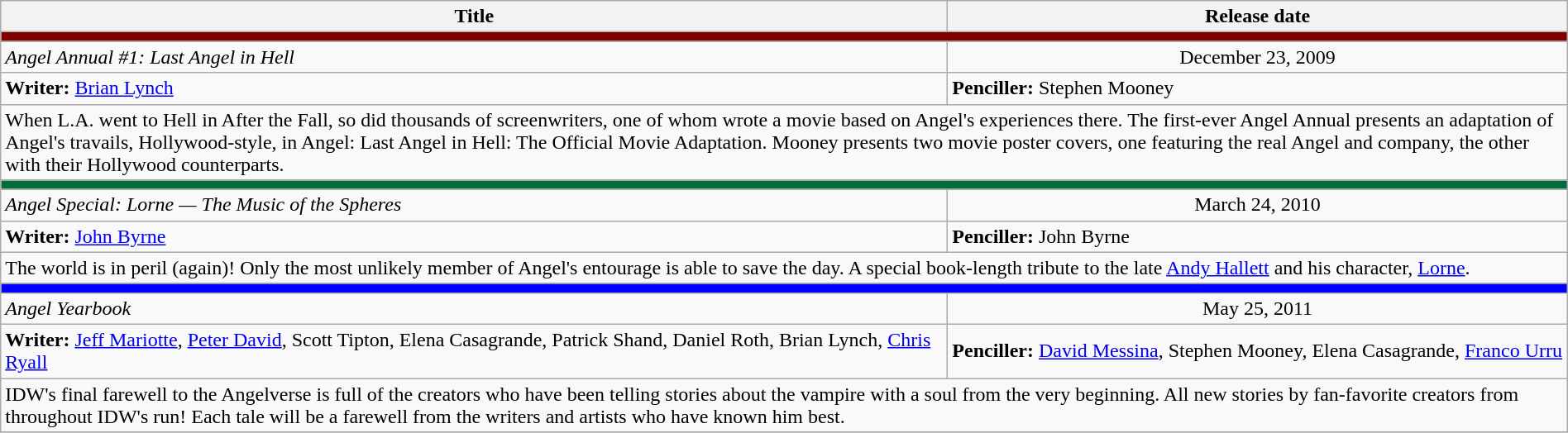<table class="wikitable mw-collapsible mw-collapsed" style="width:100%;">
<tr>
<th>Title</th>
<th>Release date</th>
</tr>
<tr>
<td colspan="6" style="background:maroon;"></td>
</tr>
<tr>
<td><em>Angel Annual #1: Last Angel in Hell</em></td>
<td style="text-align:center;">December 23, 2009</td>
</tr>
<tr>
<td><strong>Writer:</strong> <a href='#'>Brian Lynch</a></td>
<td><strong>Penciller:</strong> Stephen Mooney</td>
</tr>
<tr>
<td colspan="6">When L.A. went to Hell in After the Fall, so did thousands of screenwriters, one of whom wrote a movie based on Angel's experiences there. The first-ever Angel Annual presents an adaptation of Angel's travails, Hollywood-style, in Angel: Last Angel in Hell: The Official Movie Adaptation. Mooney presents two movie poster covers, one featuring the real Angel and company, the other with their Hollywood counterparts.</td>
</tr>
<tr>
<td colspan="6" style="background:#006b3c;"></td>
</tr>
<tr>
<td><em>Angel Special: Lorne — The Music of the Spheres</em></td>
<td style="text-align:center;">March 24, 2010</td>
</tr>
<tr>
<td><strong>Writer:</strong> <a href='#'>John Byrne</a></td>
<td><strong>Penciller:</strong> John Byrne</td>
</tr>
<tr>
<td colspan="6">The world is in peril (again)! Only the most unlikely member of Angel's entourage is able to save the day. A special book-length tribute to the late <a href='#'>Andy Hallett</a> and his character, <a href='#'>Lorne</a>.</td>
</tr>
<tr>
<td colspan="6" style="background:blue;"></td>
</tr>
<tr>
<td><em>Angel Yearbook</em></td>
<td style="text-align:center;">May 25, 2011</td>
</tr>
<tr>
<td><strong>Writer:</strong> <a href='#'>Jeff Mariotte</a>, <a href='#'>Peter David</a>, Scott Tipton, Elena Casagrande, Patrick Shand, Daniel Roth, Brian Lynch, <a href='#'>Chris Ryall</a></td>
<td><strong>Penciller:</strong> <a href='#'>David Messina</a>, Stephen Mooney, Elena Casagrande, <a href='#'>Franco Urru</a></td>
</tr>
<tr>
<td colspan="6">IDW's final farewell to the Angelverse is full of the creators who have been telling stories about the vampire with a soul from the very beginning. All new stories by fan-favorite creators from throughout IDW's run! Each tale will be a farewell from the writers and artists who have known him best.</td>
</tr>
<tr>
</tr>
</table>
